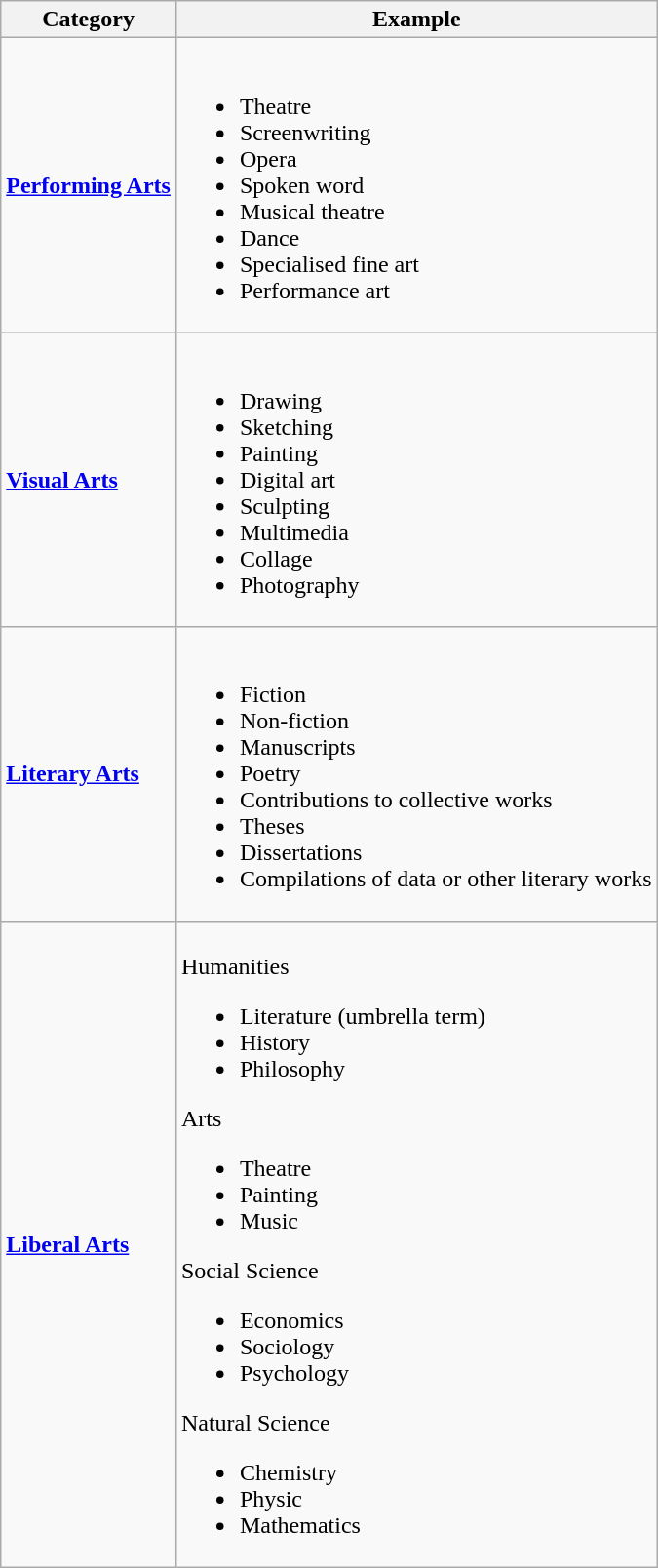<table class="wikitable">
<tr>
<th>Category</th>
<th>Example</th>
</tr>
<tr>
<td><strong><a href='#'>Performing Arts</a></strong></td>
<td><br><ul><li>Theatre</li><li>Screenwriting</li><li>Opera</li><li>Spoken word</li><li>Musical theatre</li><li>Dance</li><li>Specialised fine art</li><li>Performance art</li></ul></td>
</tr>
<tr>
<td><strong><a href='#'>Visual Arts</a></strong></td>
<td><br><ul><li>Drawing</li><li>Sketching</li><li>Painting</li><li>Digital art</li><li>Sculpting</li><li>Multimedia</li><li>Collage</li><li>Photography</li></ul></td>
</tr>
<tr>
<td><strong><a href='#'>Literary Arts</a></strong></td>
<td><br><ul><li>Fiction</li><li>Non-fiction</li><li>Manuscripts</li><li>Poetry</li><li>Contributions to collective works</li><li>Theses</li><li>Dissertations</li><li>Compilations of data or other literary works</li></ul></td>
</tr>
<tr>
<td><strong><a href='#'>Liberal Arts</a></strong></td>
<td><br>Humanities<ul><li>Literature (umbrella term)</li><li>History</li><li>Philosophy</li></ul>Arts<ul><li>Theatre</li><li>Painting</li><li>Music</li></ul>Social Science<ul><li>Economics</li><li>Sociology</li><li>Psychology</li></ul>Natural Science<ul><li>Chemistry</li><li>Physic</li><li>Mathematics</li></ul></td>
</tr>
</table>
